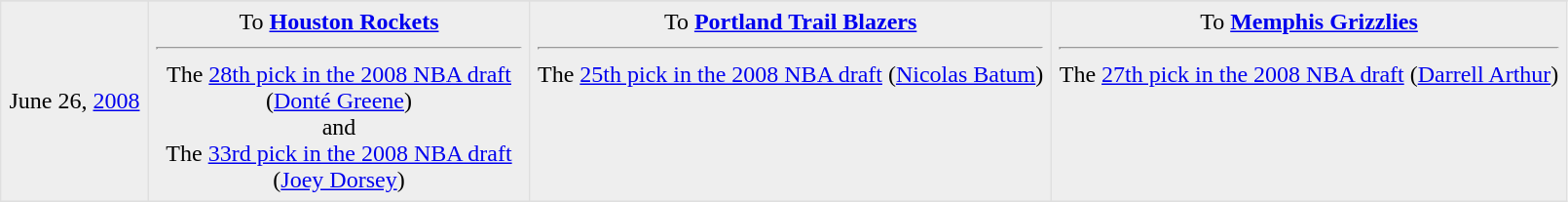<table border=1 style="border-collapse:collapse; text-align: center" bordercolor="#DFDFDF"  cellpadding="5">
<tr>
</tr>
<tr bgcolor="eeeeee">
<td style="width:90px">June 26, <a href='#'>2008</a><br></td>
<td style="width:250px" valign="top">To <strong><a href='#'>Houston Rockets</a></strong> <hr>The <a href='#'>28th pick in the 2008 NBA draft</a> <br>(<a href='#'>Donté Greene</a>) <br>and<br> The <a href='#'>33rd pick in the 2008 NBA draft</a> <br>(<a href='#'>Joey Dorsey</a>)</td>
<td valign="top">To <strong><a href='#'>Portland Trail Blazers</a></strong> <hr>The <a href='#'>25th pick in the 2008 NBA draft</a> (<a href='#'>Nicolas Batum</a>)</td>
<td valign="top">To <strong><a href='#'>Memphis Grizzlies</a></strong> <hr>The <a href='#'>27th pick in the 2008 NBA draft</a> (<a href='#'>Darrell Arthur</a>)</td>
</tr>
</table>
